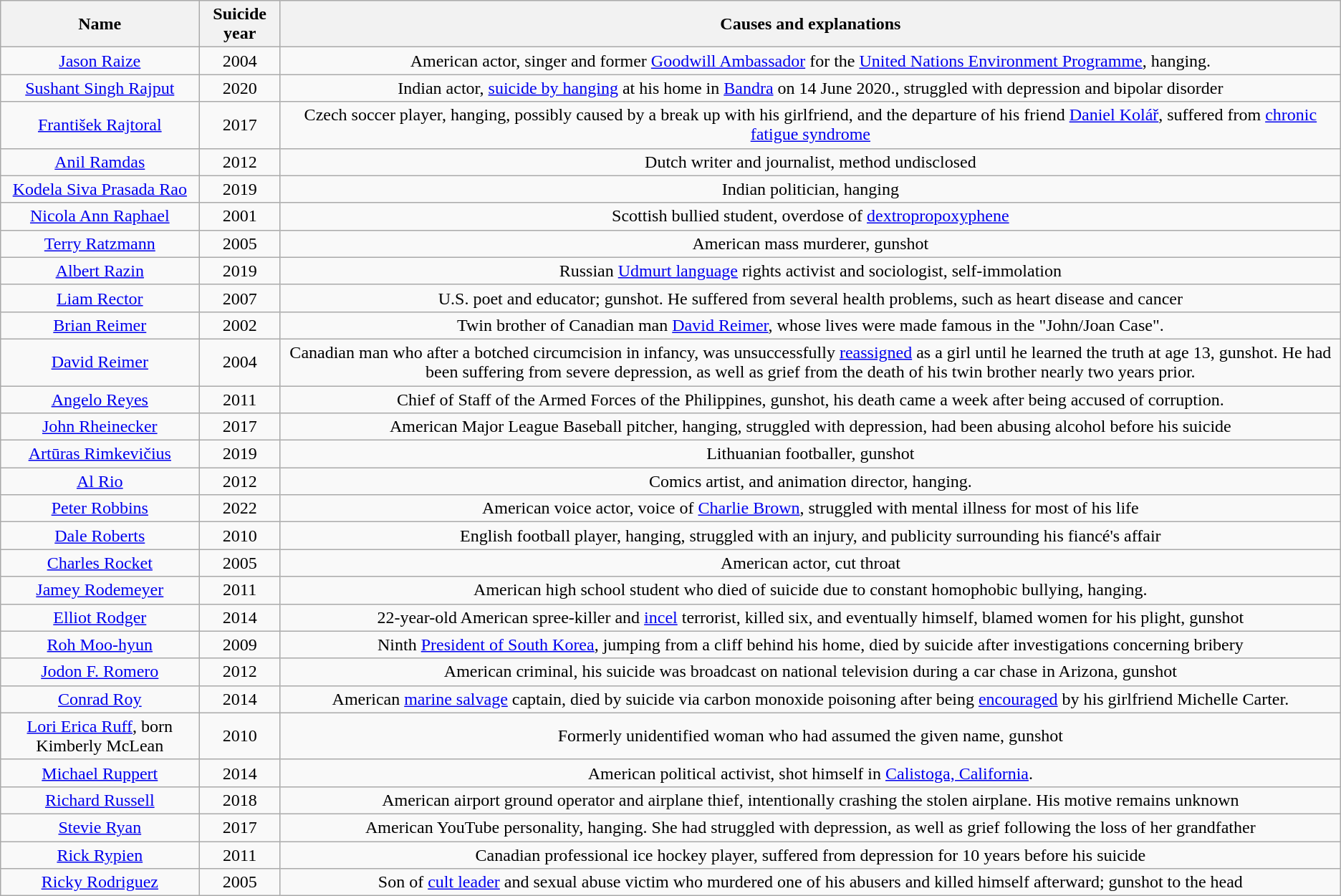<table class="wikitable sortable" style="text-align: center;">
<tr>
<th>Name</th>
<th>Suicide year</th>
<th>Causes and explanations</th>
</tr>
<tr>
<td><a href='#'>Jason Raize</a></td>
<td>2004</td>
<td>American actor, singer and former <a href='#'>Goodwill Ambassador</a> for the <a href='#'>United Nations Environment Programme</a>, hanging.</td>
</tr>
<tr>
<td><a href='#'>Sushant Singh Rajput</a></td>
<td>2020</td>
<td>Indian actor, <a href='#'>suicide by hanging</a> at his home in <a href='#'>Bandra</a> on 14 June 2020., struggled with depression and bipolar disorder</td>
</tr>
<tr>
<td><a href='#'>František Rajtoral</a></td>
<td>2017</td>
<td>Czech soccer player, hanging, possibly caused by a break up with his girlfriend, and the departure of his friend <a href='#'>Daniel Kolář</a>, suffered from <a href='#'>chronic fatigue syndrome</a></td>
</tr>
<tr>
<td><a href='#'>Anil Ramdas</a></td>
<td>2012</td>
<td>Dutch writer and journalist, method undisclosed</td>
</tr>
<tr>
<td><a href='#'>Kodela Siva Prasada Rao</a></td>
<td>2019</td>
<td>Indian politician, hanging</td>
</tr>
<tr>
<td><a href='#'>Nicola Ann Raphael</a></td>
<td>2001</td>
<td>Scottish bullied student, overdose of <a href='#'>dextropropoxyphene</a></td>
</tr>
<tr>
<td><a href='#'>Terry Ratzmann</a></td>
<td>2005</td>
<td>American mass murderer, gunshot</td>
</tr>
<tr>
<td><a href='#'>Albert Razin</a></td>
<td>2019</td>
<td>Russian <a href='#'>Udmurt language</a> rights activist and sociologist, self-immolation</td>
</tr>
<tr>
<td><a href='#'>Liam Rector</a></td>
<td>2007</td>
<td>U.S. poet and educator; gunshot. He suffered from several health problems, such as heart disease and cancer</td>
</tr>
<tr>
<td><a href='#'>Brian Reimer</a></td>
<td>2002</td>
<td>Twin brother of Canadian man <a href='#'>David Reimer</a>, whose lives were made famous in the "John/Joan Case".</td>
</tr>
<tr>
<td><a href='#'>David Reimer</a></td>
<td>2004</td>
<td>Canadian man who after a botched circumcision in infancy, was unsuccessfully <a href='#'>reassigned</a> as a girl until he learned the truth at age 13, gunshot. He had been suffering from severe depression, as well as grief from the death of his twin brother nearly two years prior.</td>
</tr>
<tr>
<td><a href='#'>Angelo Reyes</a></td>
<td>2011</td>
<td>Chief of Staff of the Armed Forces of the Philippines, gunshot, his death came a week after being accused of corruption.</td>
</tr>
<tr>
<td><a href='#'>John Rheinecker</a></td>
<td>2017</td>
<td>American Major League Baseball pitcher, hanging, struggled with depression, had been abusing alcohol before his suicide</td>
</tr>
<tr>
<td><a href='#'>Artūras Rimkevičius</a></td>
<td>2019</td>
<td>Lithuanian footballer, gunshot</td>
</tr>
<tr>
<td><a href='#'>Al Rio</a></td>
<td>2012</td>
<td>Comics artist, and animation director, hanging.</td>
</tr>
<tr>
<td><a href='#'>Peter Robbins</a></td>
<td>2022</td>
<td>American voice actor, voice of <a href='#'>Charlie Brown</a>, struggled with mental illness for most of his life</td>
</tr>
<tr>
<td><a href='#'>Dale Roberts</a></td>
<td>2010</td>
<td>English football player, hanging, struggled with an injury, and publicity surrounding his fiancé's affair</td>
</tr>
<tr>
<td><a href='#'>Charles Rocket</a></td>
<td>2005</td>
<td>American actor, cut throat</td>
</tr>
<tr>
<td><a href='#'>Jamey Rodemeyer</a></td>
<td>2011</td>
<td>American high school student who died of suicide due to constant homophobic bullying, hanging.</td>
</tr>
<tr>
<td><a href='#'>Elliot Rodger</a></td>
<td>2014</td>
<td>22-year-old American spree-killer and <a href='#'>incel</a> terrorist, killed six, and eventually himself, blamed women for his plight, gunshot</td>
</tr>
<tr>
<td><a href='#'>Roh Moo-hyun</a></td>
<td>2009</td>
<td>Ninth <a href='#'>President of South Korea</a>, jumping from a cliff behind his home, died by suicide after investigations concerning bribery</td>
</tr>
<tr>
<td><a href='#'>Jodon F. Romero</a></td>
<td>2012</td>
<td>American criminal, his suicide was broadcast on national television during a car chase in Arizona, gunshot</td>
</tr>
<tr>
<td><a href='#'>Conrad Roy</a></td>
<td>2014</td>
<td>American <a href='#'>marine salvage</a> captain, died by suicide via carbon monoxide poisoning after being <a href='#'>encouraged</a> by his girlfriend Michelle Carter.</td>
</tr>
<tr>
<td><a href='#'>Lori Erica Ruff</a>, born Kimberly McLean</td>
<td>2010</td>
<td>Formerly unidentified woman who had assumed the given name, gunshot</td>
</tr>
<tr>
<td><a href='#'>Michael Ruppert</a></td>
<td>2014</td>
<td>American political activist, shot himself in <a href='#'>Calistoga, California</a>.</td>
</tr>
<tr>
<td><a href='#'>Richard Russell</a></td>
<td>2018</td>
<td>American airport ground operator and airplane thief, intentionally crashing the stolen airplane. His motive remains unknown</td>
</tr>
<tr>
<td><a href='#'>Stevie Ryan</a></td>
<td>2017</td>
<td>American YouTube personality, hanging. She had struggled with depression, as well as grief following the loss of her grandfather</td>
</tr>
<tr>
<td><a href='#'>Rick Rypien</a></td>
<td>2011</td>
<td>Canadian professional ice hockey player, suffered from depression for 10 years before his suicide</td>
</tr>
<tr>
<td><a href='#'>Ricky Rodriguez</a></td>
<td>2005</td>
<td>Son of <a href='#'>cult leader</a> and sexual abuse victim who murdered one of his abusers and killed himself afterward; gunshot to the head</td>
</tr>
</table>
